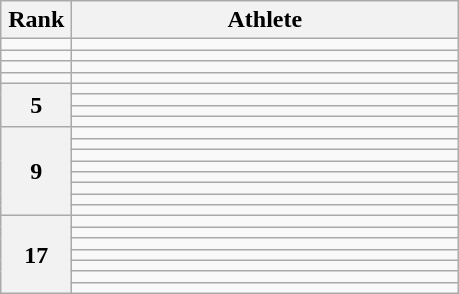<table class="wikitable" style="text-align: center;">
<tr>
<th width=40>Rank</th>
<th width=250>Athlete</th>
</tr>
<tr>
<td></td>
<td align="left"></td>
</tr>
<tr>
<td></td>
<td align="left"></td>
</tr>
<tr>
<td></td>
<td align="left"></td>
</tr>
<tr>
<td></td>
<td align="left"></td>
</tr>
<tr>
<th rowspan=4>5</th>
<td align="left"></td>
</tr>
<tr>
<td align="left"></td>
</tr>
<tr>
<td align="left"></td>
</tr>
<tr>
<td align="left"></td>
</tr>
<tr>
<th rowspan=8>9</th>
<td align="left"></td>
</tr>
<tr>
<td align="left"></td>
</tr>
<tr>
<td align="left"></td>
</tr>
<tr>
<td align="left"></td>
</tr>
<tr>
<td align="left"></td>
</tr>
<tr>
<td align="left"></td>
</tr>
<tr>
<td align="left"></td>
</tr>
<tr>
<td align="left"></td>
</tr>
<tr>
<th rowspan=07>17</th>
<td align="left"></td>
</tr>
<tr>
<td align="left"></td>
</tr>
<tr>
<td align="left"></td>
</tr>
<tr>
<td align="left"></td>
</tr>
<tr>
<td align="left"></td>
</tr>
<tr>
<td align="left"></td>
</tr>
<tr>
<td align="left"></td>
</tr>
</table>
